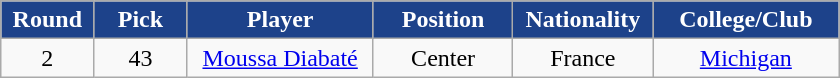<table class="wikitable sortable sortable">
<tr>
<th style="background:#1d428a; color:white" width="10%">Round</th>
<th style="background:#1d428a; color:white" width="10%">Pick</th>
<th style="background:#1d428a; color:white" width="20%">Player</th>
<th style="background:#1d428a; color:white" width="15%">Position</th>
<th style="background:#1d428a; color:white" width="15%">Nationality</th>
<th style="background:#1d428a; color:white" width="20%">College/Club</th>
</tr>
<tr style="text-align: center">
<td>2</td>
<td>43</td>
<td><a href='#'>Moussa Diabaté</a></td>
<td>Center</td>
<td>France</td>
<td><a href='#'>Michigan</a></td>
</tr>
</table>
